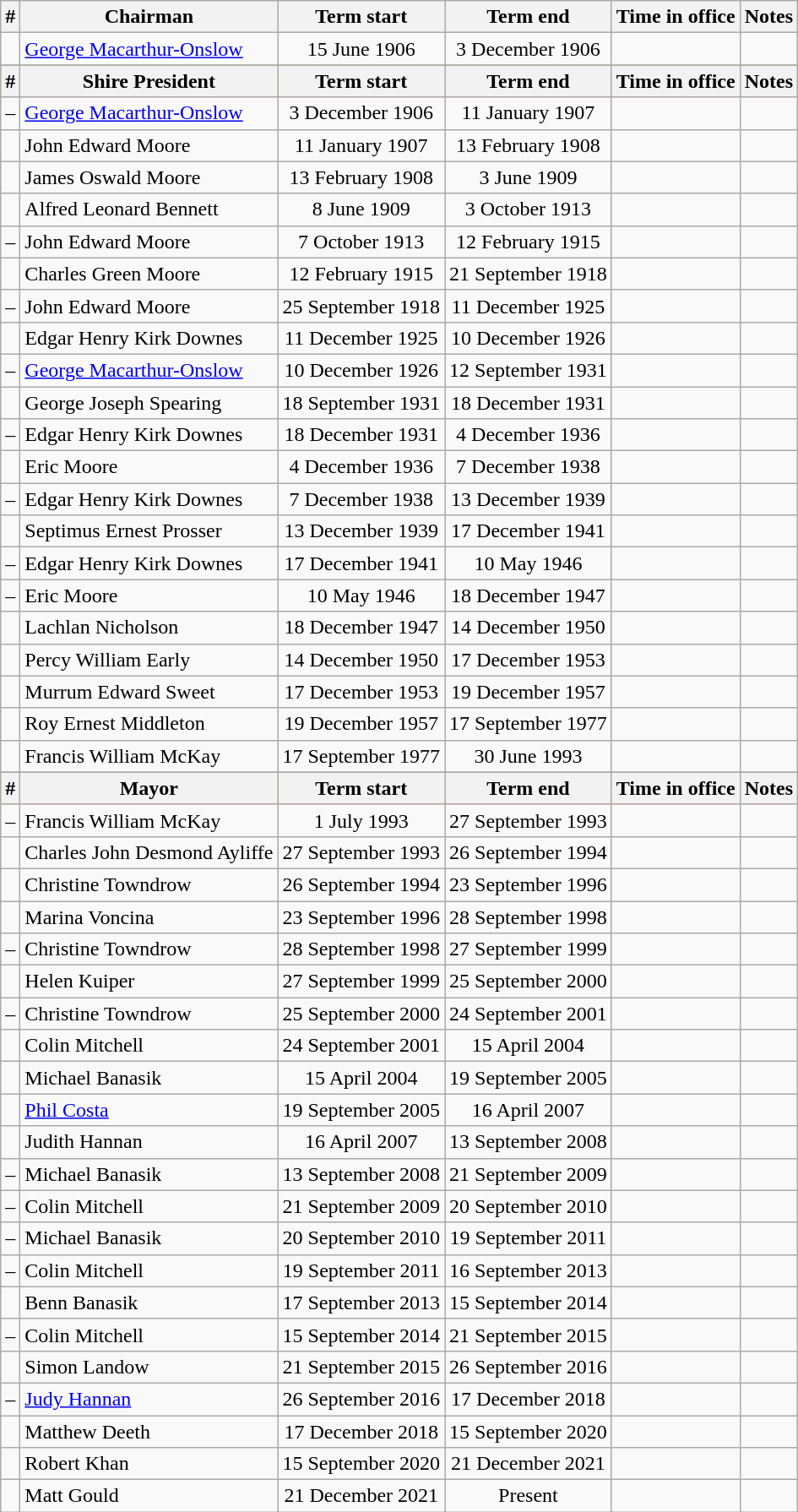<table class="wikitable sortable">
<tr>
<th>#</th>
<th>Chairman</th>
<th>Term start</th>
<th>Term end</th>
<th>Time in office</th>
<th>Notes</th>
</tr>
<tr>
<td align=center></td>
<td><a href='#'>George Macarthur-Onslow</a></td>
<td align=center>15 June 1906</td>
<td align=center>3 December 1906</td>
<td align=right></td>
<td></td>
</tr>
<tr>
</tr>
<tr bgcolor="#FFCC33">
<th>#</th>
<th>Shire President</th>
<th>Term start</th>
<th>Term end</th>
<th>Time in office</th>
<th>Notes</th>
</tr>
<tr>
<td align=center>–</td>
<td><a href='#'>George Macarthur-Onslow</a></td>
<td align=center>3 December 1906</td>
<td align=center>11 January 1907</td>
<td align=right></td>
<td></td>
</tr>
<tr>
<td align=center></td>
<td>John Edward Moore</td>
<td align=center>11 January 1907</td>
<td align=center>13 February 1908</td>
<td align=right></td>
<td></td>
</tr>
<tr>
<td align=center></td>
<td>James Oswald Moore</td>
<td align=center>13 February 1908</td>
<td align=center>3 June 1909</td>
<td align=right></td>
<td></td>
</tr>
<tr>
<td align=center></td>
<td>Alfred Leonard Bennett</td>
<td align=center>8 June 1909</td>
<td align=center>3 October 1913</td>
<td align=right></td>
<td></td>
</tr>
<tr>
<td align=center>–</td>
<td>John Edward Moore</td>
<td align=center>7 October 1913</td>
<td align=center>12 February 1915</td>
<td align=right></td>
<td></td>
</tr>
<tr>
<td align=center></td>
<td>Charles Green Moore</td>
<td align=center>12 February 1915</td>
<td align=center>21 September 1918</td>
<td align=right></td>
<td></td>
</tr>
<tr>
<td align=center>–</td>
<td>John Edward Moore</td>
<td align=center>25 September 1918</td>
<td align=center>11 December 1925</td>
<td align=right></td>
<td></td>
</tr>
<tr>
<td align=center></td>
<td>Edgar Henry Kirk Downes</td>
<td align=center>11 December 1925</td>
<td align=center>10 December 1926</td>
<td align=right></td>
<td></td>
</tr>
<tr>
<td align=center>–</td>
<td><a href='#'>George Macarthur-Onslow</a></td>
<td align=center>10 December 1926</td>
<td align=center>12 September 1931</td>
<td align=right></td>
<td></td>
</tr>
<tr>
<td align=center></td>
<td>George Joseph Spearing</td>
<td align=center>18 September 1931</td>
<td align=center>18 December 1931</td>
<td align=right></td>
<td></td>
</tr>
<tr>
<td align=center>–</td>
<td>Edgar Henry Kirk Downes</td>
<td align=center>18 December 1931</td>
<td align=center>4 December 1936</td>
<td align=right></td>
<td></td>
</tr>
<tr>
<td align=center></td>
<td>Eric Moore</td>
<td align=center>4 December 1936</td>
<td align=center>7 December 1938</td>
<td align=right></td>
<td></td>
</tr>
<tr>
<td align=center>–</td>
<td>Edgar Henry Kirk Downes</td>
<td align=center>7 December 1938</td>
<td align=center>13 December 1939</td>
<td align=right></td>
<td></td>
</tr>
<tr>
<td align=center></td>
<td>Septimus Ernest Prosser</td>
<td align=center>13 December 1939</td>
<td align=center>17 December 1941</td>
<td align=right></td>
<td></td>
</tr>
<tr>
<td align=center>–</td>
<td>Edgar Henry Kirk Downes</td>
<td align=center>17 December 1941</td>
<td align=center>10 May 1946</td>
<td align=right></td>
<td></td>
</tr>
<tr>
<td align=center>–</td>
<td>Eric Moore</td>
<td align=center>10 May 1946</td>
<td align=center>18 December 1947</td>
<td align=right></td>
<td></td>
</tr>
<tr>
<td align=center></td>
<td>Lachlan Nicholson</td>
<td align=center>18 December 1947</td>
<td align=center>14 December 1950</td>
<td align=right></td>
<td></td>
</tr>
<tr>
<td align=center></td>
<td>Percy William Early</td>
<td align=center>14 December 1950</td>
<td align=center>17 December 1953</td>
<td align=right></td>
<td></td>
</tr>
<tr>
<td align=center></td>
<td>Murrum Edward Sweet</td>
<td align=center>17 December 1953</td>
<td align=center>19 December 1957</td>
<td align="right"></td>
<td></td>
</tr>
<tr>
<td align=center></td>
<td>Roy Ernest Middleton</td>
<td align=center>19 December 1957</td>
<td align="center">17 September 1977</td>
<td align="right"></td>
<td></td>
</tr>
<tr>
<td align=center></td>
<td>Francis William McKay </td>
<td align=center>17 September 1977</td>
<td align="center">30 June 1993</td>
<td align=right></td>
<td></td>
</tr>
<tr>
</tr>
<tr bgcolor="#FFCC33">
<th>#</th>
<th>Mayor</th>
<th>Term start</th>
<th>Term end</th>
<th>Time in office</th>
<th>Notes</th>
</tr>
<tr>
<td align=center>–</td>
<td>Francis William McKay </td>
<td align=center>1 July 1993</td>
<td align=center>27 September 1993</td>
<td align=right></td>
<td></td>
</tr>
<tr>
<td align=center></td>
<td>Charles John Desmond Ayliffe</td>
<td align=center>27 September 1993</td>
<td align=center>26 September 1994</td>
<td align=right></td>
<td></td>
</tr>
<tr>
<td align=center></td>
<td>Christine Towndrow</td>
<td align=center>26 September 1994</td>
<td align=center>23 September 1996</td>
<td align=right></td>
<td></td>
</tr>
<tr>
<td align=center></td>
<td>Marina Voncina</td>
<td align=center>23 September 1996</td>
<td align=center>28 September 1998</td>
<td align=right></td>
<td></td>
</tr>
<tr>
<td align=center>–</td>
<td>Christine Towndrow</td>
<td align=center>28 September 1998</td>
<td align=center>27 September 1999</td>
<td align=right></td>
<td></td>
</tr>
<tr>
<td align=center></td>
<td>Helen Kuiper</td>
<td align=center>27 September 1999</td>
<td align=center>25 September 2000</td>
<td align=right></td>
<td></td>
</tr>
<tr>
<td align=center>–</td>
<td>Christine Towndrow</td>
<td align=center>25 September 2000</td>
<td align=center>24 September 2001</td>
<td align=right></td>
<td></td>
</tr>
<tr>
<td align=center></td>
<td>Colin Mitchell</td>
<td align=center>24 September 2001</td>
<td align=center>15 April 2004</td>
<td align=right></td>
<td></td>
</tr>
<tr>
<td align=center></td>
<td>Michael Banasik</td>
<td align=center>15 April 2004</td>
<td align=center>19 September 2005</td>
<td align=right></td>
<td></td>
</tr>
<tr>
<td align=center></td>
<td><a href='#'>Phil Costa</a></td>
<td align=center>19 September 2005</td>
<td align=center>16 April 2007</td>
<td align=right></td>
<td></td>
</tr>
<tr>
<td align=center></td>
<td>Judith Hannan</td>
<td align=center>16 April 2007</td>
<td align=center>13 September 2008</td>
<td align=right></td>
<td></td>
</tr>
<tr>
<td align=center>–</td>
<td>Michael Banasik</td>
<td align=center>13 September 2008</td>
<td align=center>21 September 2009</td>
<td align=right></td>
<td></td>
</tr>
<tr>
<td align=center>–</td>
<td>Colin Mitchell</td>
<td align=center>21 September 2009</td>
<td align=center>20 September 2010</td>
<td align=right></td>
<td></td>
</tr>
<tr>
<td align=center>–</td>
<td>Michael Banasik</td>
<td align=center>20 September 2010</td>
<td align=center>19 September 2011</td>
<td align=right></td>
<td></td>
</tr>
<tr>
<td align=center>–</td>
<td>Colin Mitchell</td>
<td align=center>19 September 2011</td>
<td align=center>16 September 2013</td>
<td align=right></td>
<td></td>
</tr>
<tr>
<td align=center></td>
<td>Benn Banasik</td>
<td align=center>17 September 2013</td>
<td align=center>15 September 2014</td>
<td align=right></td>
<td></td>
</tr>
<tr>
<td align=center>–</td>
<td>Colin Mitchell</td>
<td align=center>15 September 2014</td>
<td align=center>21 September 2015</td>
<td align=right></td>
<td></td>
</tr>
<tr>
<td align=center></td>
<td>Simon Landow</td>
<td align=center>21 September 2015</td>
<td align=center>26 September 2016</td>
<td align=right></td>
<td></td>
</tr>
<tr>
<td align=center>–</td>
<td><a href='#'>Judy Hannan</a></td>
<td align=center>26 September 2016</td>
<td align=center>17 December 2018</td>
<td align=right></td>
<td></td>
</tr>
<tr>
<td align=center></td>
<td>Matthew Deeth</td>
<td align=center>17 December 2018</td>
<td align=center>15 September 2020</td>
<td align=right></td>
<td></td>
</tr>
<tr>
<td align=center></td>
<td>Robert Khan</td>
<td align=center>15 September 2020</td>
<td align=center>21 December 2021</td>
<td align="right"></td>
<td></td>
</tr>
<tr>
<td align=center></td>
<td>Matt Gould</td>
<td align=center>21 December 2021</td>
<td align=center>Present</td>
<td align="right"></td>
<td></td>
</tr>
</table>
